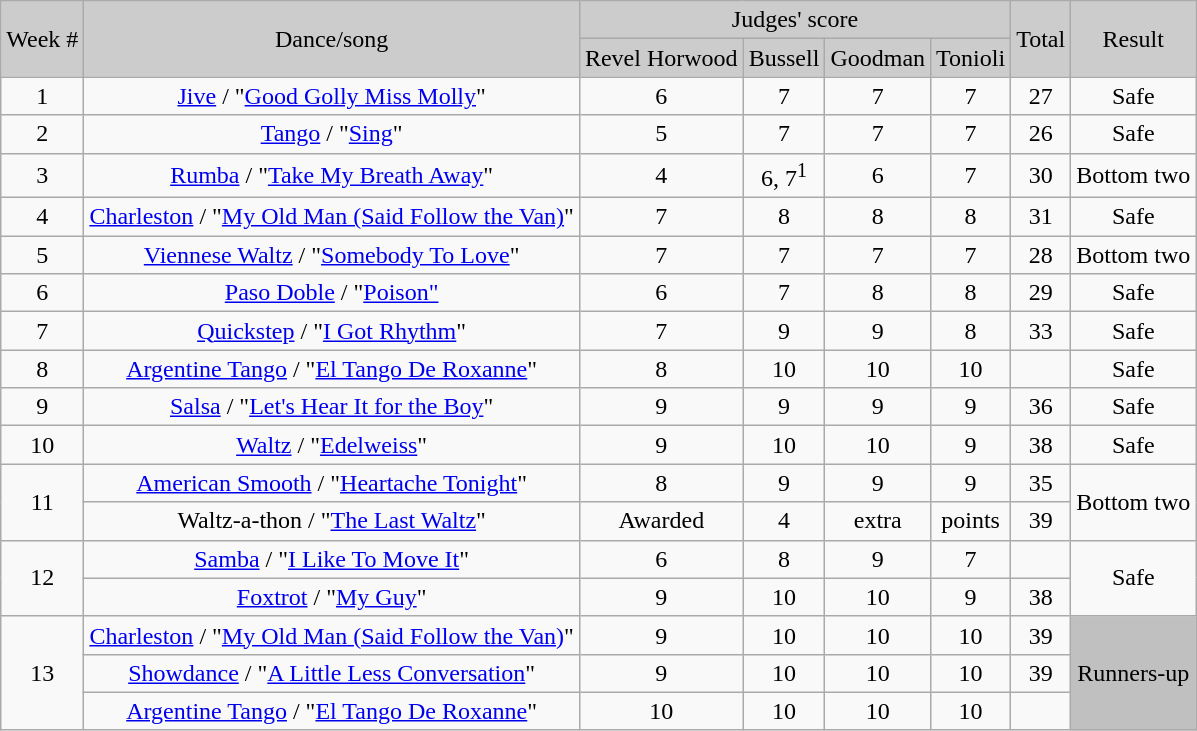<table class="wikitable" style="text-align:center;">
<tr style="background:#ccc;">
<td rowspan="2">Week #</td>
<td rowspan="2">Dance/song</td>
<td colspan="4">Judges' score</td>
<td rowspan="2">Total</td>
<td rowspan="2">Result</td>
</tr>
<tr style="text-align:center; background:#ccc; background:#ccc;">
<td width:10%;">Revel Horwood</td>
<td width:10%;">Bussell</td>
<td width:10%;">Goodman</td>
<td width:10%;">Tonioli</td>
</tr>
<tr>
<td>1</td>
<td><a href='#'>Jive</a> / "<a href='#'>Good Golly Miss Molly</a>"</td>
<td>6</td>
<td>7</td>
<td>7</td>
<td>7</td>
<td>27</td>
<td>Safe</td>
</tr>
<tr>
<td>2</td>
<td><a href='#'>Tango</a> / "<a href='#'>Sing</a>"</td>
<td>5</td>
<td>7</td>
<td>7</td>
<td>7</td>
<td>26</td>
<td>Safe</td>
</tr>
<tr>
<td>3</td>
<td><a href='#'>Rumba</a> / "<a href='#'>Take My Breath Away</a>"</td>
<td>4</td>
<td>6, 7<sup>1</sup></td>
<td>6</td>
<td>7</td>
<td>30</td>
<td>Bottom two</td>
</tr>
<tr>
<td>4</td>
<td><a href='#'>Charleston</a> / "<a href='#'>My Old Man (Said Follow the Van)</a>"</td>
<td>7</td>
<td>8</td>
<td>8</td>
<td>8</td>
<td>31</td>
<td>Safe</td>
</tr>
<tr>
<td>5</td>
<td><a href='#'>Viennese Waltz</a> / "<a href='#'>Somebody To Love</a>"</td>
<td>7</td>
<td>7</td>
<td>7</td>
<td>7</td>
<td>28</td>
<td>Bottom two</td>
</tr>
<tr>
<td>6</td>
<td><a href='#'>Paso Doble</a> / "<a href='#'>Poison"</a></td>
<td>6</td>
<td>7</td>
<td>8</td>
<td>8</td>
<td>29</td>
<td>Safe</td>
</tr>
<tr>
<td>7</td>
<td><a href='#'>Quickstep</a> / "<a href='#'>I Got Rhythm</a>"</td>
<td>7</td>
<td>9</td>
<td>9</td>
<td>8</td>
<td>33</td>
<td>Safe</td>
</tr>
<tr>
<td>8</td>
<td><a href='#'>Argentine Tango</a> / "<a href='#'>El Tango De Roxanne</a>"</td>
<td>8</td>
<td>10</td>
<td>10</td>
<td>10</td>
<td></td>
<td>Safe</td>
</tr>
<tr>
<td>9</td>
<td><a href='#'>Salsa</a> / "<a href='#'>Let's Hear It for the Boy</a>"</td>
<td>9</td>
<td>9</td>
<td>9</td>
<td>9</td>
<td>36</td>
<td>Safe</td>
</tr>
<tr>
<td>10</td>
<td><a href='#'>Waltz</a> / "<a href='#'>Edelweiss</a>"</td>
<td>9</td>
<td>10</td>
<td>10</td>
<td>9</td>
<td>38</td>
<td>Safe</td>
</tr>
<tr>
<td rowspan="2">11</td>
<td><a href='#'>American Smooth</a> / "<a href='#'>Heartache Tonight</a>"</td>
<td>8</td>
<td>9</td>
<td>9</td>
<td>9</td>
<td>35</td>
<td rowspan="2">Bottom two</td>
</tr>
<tr>
<td>Waltz-a-thon / "<a href='#'>The Last Waltz</a>"</td>
<td>Awarded</td>
<td>4</td>
<td>extra</td>
<td>points</td>
<td>39</td>
</tr>
<tr>
<td rowspan="2">12</td>
<td><a href='#'>Samba</a> / "<a href='#'>I Like To Move It</a>"</td>
<td>6</td>
<td>8</td>
<td>9</td>
<td>7</td>
<td></td>
<td rowspan="2">Safe</td>
</tr>
<tr>
<td><a href='#'>Foxtrot</a> / "<a href='#'>My Guy</a>"</td>
<td>9</td>
<td>10</td>
<td>10</td>
<td>9</td>
<td>38</td>
</tr>
<tr>
<td rowspan="3">13</td>
<td><a href='#'>Charleston</a> / "<a href='#'>My Old Man (Said Follow the Van)</a>"</td>
<td>9</td>
<td>10</td>
<td>10</td>
<td>10</td>
<td>39</td>
<td style="background:silver;" rowspan="3">Runners-up</td>
</tr>
<tr>
<td><a href='#'>Showdance</a> / "<a href='#'>A Little Less Conversation</a>"</td>
<td>9</td>
<td>10</td>
<td>10</td>
<td>10</td>
<td>39</td>
</tr>
<tr>
<td><a href='#'>Argentine Tango</a> / "<a href='#'>El Tango De Roxanne</a>"</td>
<td>10</td>
<td>10</td>
<td>10</td>
<td>10</td>
<td></td>
</tr>
</table>
